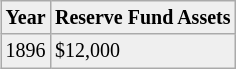<table class="wikitable" style="float: right; margin-left:1em">
<tr>
<td style="background:#efefef; font-size:smaller"><strong>Year</strong></td>
<td style="background:#efefef; font-size:smaller"><strong>Reserve Fund Assets</strong></td>
</tr>
<tr>
<td style="background:#efefef; font-size:smaller">1896</td>
<td style="background:#efefef; font-size:smaller">$12,000</td>
</tr>
</table>
